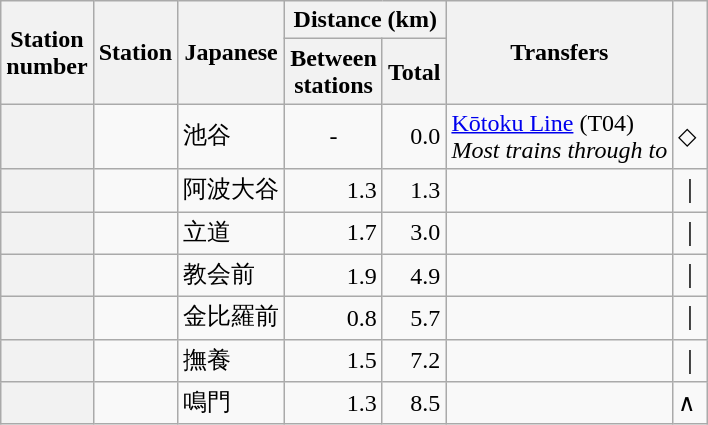<table class="wikitable" rules="all">
<tr>
<th rowspan="2">Station<br>number</th>
<th rowspan="2">Station</th>
<th rowspan="2">Japanese</th>
<th colspan="2">Distance (km)</th>
<th rowspan="2">Transfers</th>
<th rowspan="2"> </th>
</tr>
<tr>
<th>Between<br>stations</th>
<th>Total</th>
</tr>
<tr>
<th></th>
<td></td>
<td>池谷</td>
<td style="text-align:center;">-</td>
<td style="text-align:right;">0.0</td>
<td><a href='#'>Kōtoku Line</a> (T04)<br><em>Most trains through to </em></td>
<td>◇</td>
</tr>
<tr>
<th></th>
<td></td>
<td>阿波大谷</td>
<td style="text-align:right;">1.3</td>
<td style="text-align:right;">1.3</td>
<td> </td>
<td>｜</td>
</tr>
<tr>
<th></th>
<td></td>
<td>立道</td>
<td style="text-align:right;">1.7</td>
<td style="text-align:right;">3.0</td>
<td> </td>
<td>｜</td>
</tr>
<tr>
<th></th>
<td></td>
<td>教会前</td>
<td style="text-align:right;">1.9</td>
<td style="text-align:right;">4.9</td>
<td> </td>
<td>｜</td>
</tr>
<tr>
<th></th>
<td></td>
<td>金比羅前</td>
<td style="text-align:right;">0.8</td>
<td style="text-align:right;">5.7</td>
<td> </td>
<td>｜</td>
</tr>
<tr>
<th></th>
<td></td>
<td>撫養</td>
<td style="text-align:right;">1.5</td>
<td style="text-align:right;">7.2</td>
<td> </td>
<td>｜</td>
</tr>
<tr>
<th></th>
<td></td>
<td>鳴門</td>
<td style="text-align:right;">1.3</td>
<td style="text-align:right;">8.5</td>
<td> </td>
<td>∧</td>
</tr>
</table>
